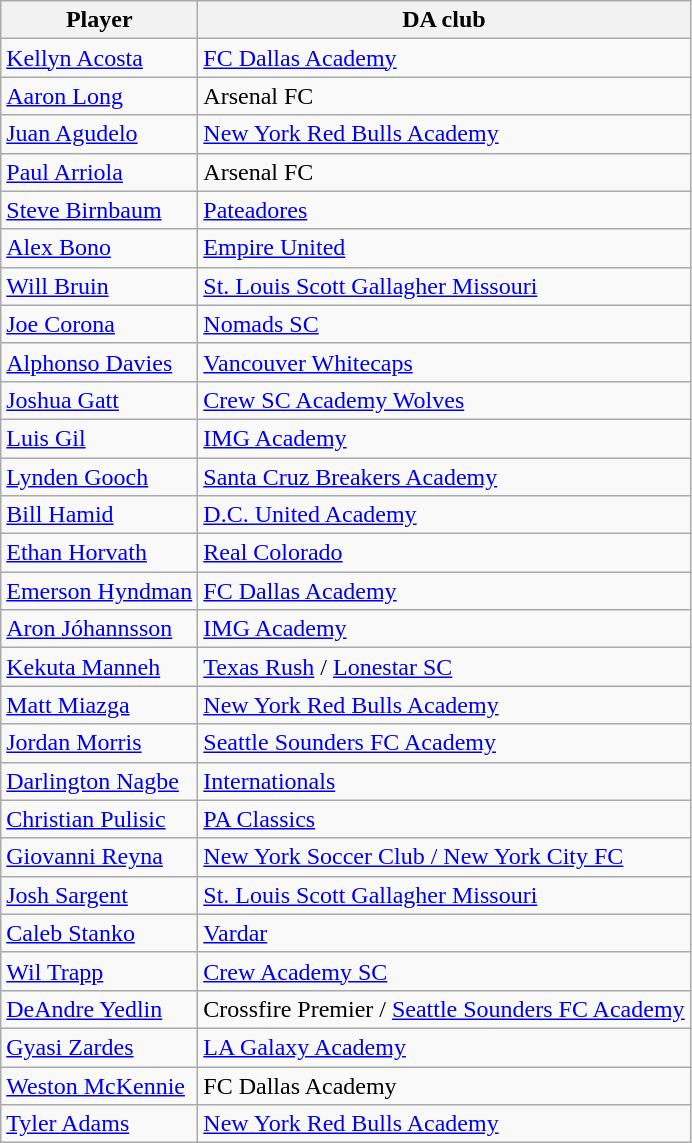<table class="wikitable">
<tr>
<th>Player</th>
<th>DA club</th>
</tr>
<tr>
<td><a href='#'>Kellyn Acosta</a></td>
<td><a href='#'>FC Dallas Academy</a></td>
</tr>
<tr>
<td><a href='#'>Aaron Long</a></td>
<td>Arsenal FC</td>
</tr>
<tr>
<td><a href='#'>Juan Agudelo</a></td>
<td><a href='#'>New York Red Bulls Academy</a></td>
</tr>
<tr>
<td><a href='#'>Paul Arriola</a></td>
<td>Arsenal FC</td>
</tr>
<tr>
<td><a href='#'>Steve Birnbaum</a></td>
<td><a href='#'>Pateadores</a></td>
</tr>
<tr>
<td><a href='#'>Alex Bono</a></td>
<td><a href='#'>Empire United</a></td>
</tr>
<tr>
<td><a href='#'>Will Bruin</a></td>
<td><a href='#'>St. Louis Scott Gallagher Missouri</a></td>
</tr>
<tr>
<td><a href='#'>Joe Corona</a></td>
<td><a href='#'>Nomads SC</a></td>
</tr>
<tr>
<td><a href='#'>Alphonso Davies</a></td>
<td><a href='#'>Vancouver Whitecaps</a></td>
</tr>
<tr>
<td><a href='#'>Joshua Gatt</a></td>
<td><a href='#'>Crew SC Academy Wolves</a></td>
</tr>
<tr>
<td><a href='#'>Luis Gil</a></td>
<td><a href='#'>IMG Academy</a></td>
</tr>
<tr>
<td><a href='#'>Lynden Gooch</a></td>
<td><a href='#'>Santa Cruz Breakers Academy</a></td>
</tr>
<tr>
<td><a href='#'>Bill Hamid</a></td>
<td><a href='#'>D.C. United Academy</a></td>
</tr>
<tr>
<td><a href='#'>Ethan Horvath</a></td>
<td><a href='#'>Real Colorado</a></td>
</tr>
<tr>
<td><a href='#'>Emerson Hyndman</a></td>
<td><a href='#'>FC Dallas Academy</a></td>
</tr>
<tr>
<td><a href='#'>Aron Jóhannsson</a></td>
<td><a href='#'>IMG Academy</a></td>
</tr>
<tr>
<td><a href='#'>Kekuta Manneh</a></td>
<td><a href='#'>Texas Rush</a> / <a href='#'>Lonestar SC</a></td>
</tr>
<tr>
<td><a href='#'>Matt Miazga</a></td>
<td><a href='#'>New York Red Bulls Academy</a></td>
</tr>
<tr>
<td><a href='#'>Jordan Morris</a></td>
<td><a href='#'>Seattle Sounders FC Academy</a></td>
</tr>
<tr>
<td><a href='#'>Darlington Nagbe</a></td>
<td><a href='#'>Internationals</a></td>
</tr>
<tr>
<td><a href='#'>Christian Pulisic</a></td>
<td><a href='#'>PA Classics</a></td>
</tr>
<tr>
<td><a href='#'>Giovanni Reyna</a></td>
<td><a href='#'>New York Soccer Club / New York City FC</a></td>
</tr>
<tr>
<td><a href='#'>Josh Sargent</a></td>
<td><a href='#'>St. Louis Scott Gallagher Missouri</a></td>
</tr>
<tr>
<td><a href='#'>Caleb Stanko</a></td>
<td><a href='#'>Vardar</a></td>
</tr>
<tr>
<td><a href='#'>Wil Trapp</a></td>
<td><a href='#'>Crew Academy SC</a></td>
</tr>
<tr>
<td><a href='#'>DeAndre Yedlin</a></td>
<td>Crossfire Premier / <a href='#'>Seattle Sounders FC Academy</a></td>
</tr>
<tr>
<td><a href='#'>Gyasi Zardes</a></td>
<td><a href='#'>LA Galaxy Academy</a></td>
</tr>
<tr>
<td><a href='#'>Weston McKennie</a></td>
<td>FC Dallas Academy</td>
</tr>
<tr>
<td><a href='#'>Tyler Adams</a></td>
<td><a href='#'>New York Red Bulls Academy</a></td>
</tr>
</table>
